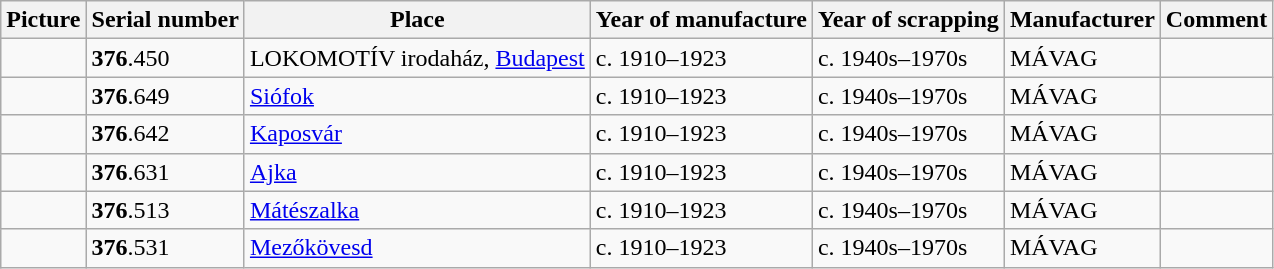<table class=wikitable>
<tr>
<th bgcolor="#CEDFF2">Picture</th>
<th bgcolor="#CEDFF2">Serial number</th>
<th bgcolor="#CEDFF2">Place</th>
<th bgcolor="#CEDFF2">Year of manufacture</th>
<th bgcolor="#CEDFF2">Year of scrapping</th>
<th bgcolor="#CEDFF2">Manufacturer</th>
<th bgcolor="#CEDFF2">Comment</th>
</tr>
<tr>
<td></td>
<td><strong>376</strong>.450</td>
<td>LOKOMOTÍV irodaház, <a href='#'>Budapest</a></td>
<td>c. 1910–1923</td>
<td>c. 1940s–1970s</td>
<td>MÁVAG</td>
<td><small></small></td>
</tr>
<tr>
<td></td>
<td><strong>376</strong>.649</td>
<td><a href='#'>Siófok</a></td>
<td>c. 1910–1923</td>
<td>c. 1940s–1970s</td>
<td>MÁVAG</td>
<td><small></small></td>
</tr>
<tr>
<td></td>
<td><strong>376</strong>.642</td>
<td><a href='#'>Kaposvár</a></td>
<td>c. 1910–1923</td>
<td>c. 1940s–1970s</td>
<td>MÁVAG</td>
<td><small></small></td>
</tr>
<tr>
<td></td>
<td><strong>376</strong>.631</td>
<td><a href='#'>Ajka</a></td>
<td>c. 1910–1923</td>
<td>c. 1940s–1970s</td>
<td>MÁVAG</td>
<td><small></small></td>
</tr>
<tr>
<td></td>
<td><strong>376</strong>.513</td>
<td><a href='#'>Mátészalka</a></td>
<td>c. 1910–1923</td>
<td>c. 1940s–1970s</td>
<td>MÁVAG</td>
<td><small></small></td>
</tr>
<tr>
<td></td>
<td><strong>376</strong>.531</td>
<td><a href='#'>Mezőkövesd</a></td>
<td>c. 1910–1923</td>
<td>c. 1940s–1970s</td>
<td>MÁVAG</td>
<td><small></small></td>
</tr>
</table>
